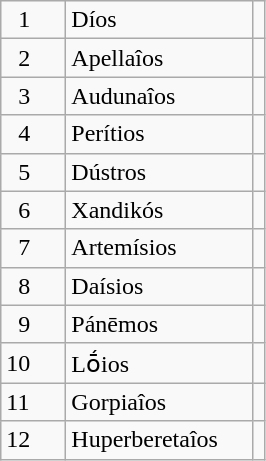<table class="wikitable">
<tr>
<td>  1</td>
<td>Díos</td>
<td></td>
</tr>
<tr>
<td>  2</td>
<td>Apellaîos</td>
<td></td>
</tr>
<tr>
<td>  3</td>
<td>Audunaîos </td>
<td> </td>
</tr>
<tr>
<td>  4</td>
<td>Perítios</td>
<td></td>
</tr>
<tr>
<td>  5</td>
<td>Dústros</td>
<td></td>
</tr>
<tr>
<td>  6</td>
<td>Xandikós </td>
<td> </td>
</tr>
<tr>
<td>  7</td>
<td>Artemísios </td>
<td> </td>
</tr>
<tr>
<td>  8</td>
<td>Daísios</td>
<td></td>
</tr>
<tr>
<td>  9</td>
<td>Pánēmos </td>
<td> </td>
</tr>
<tr>
<td>10</td>
<td>Lṓios</td>
<td></td>
</tr>
<tr>
<td>11</td>
<td>Gorpiaîos</td>
<td></td>
</tr>
<tr>
<td>12  </td>
<td>Huperberetaîos  </td>
<td></td>
</tr>
</table>
